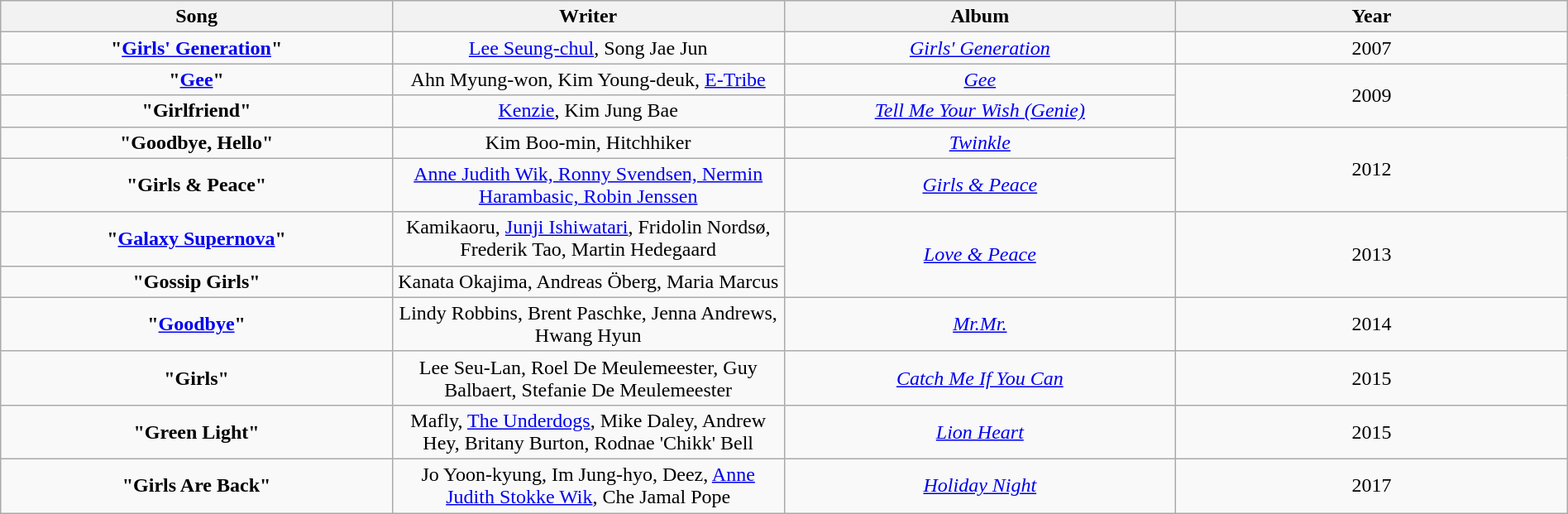<table class="wikitable" style="text-align:center; width:100%">
<tr>
<th style="width:25%">Song</th>
<th style="width:25%">Writer</th>
<th style="width:25%">Album</th>
<th style="width:25%">Year</th>
</tr>
<tr>
<td><strong>"<a href='#'>Girls' Generation</a>"</strong></td>
<td><a href='#'>Lee Seung-chul</a>, Song Jae Jun</td>
<td><em><a href='#'>Girls' Generation</a></em></td>
<td>2007</td>
</tr>
<tr>
<td><strong>"<a href='#'>Gee</a>"</strong></td>
<td>Ahn Myung-won, Kim Young-deuk, <a href='#'>E-Tribe</a></td>
<td><em><a href='#'>Gee</a></em></td>
<td rowspan="2">2009</td>
</tr>
<tr>
<td><strong>"Girlfriend"</strong></td>
<td><a href='#'>Kenzie</a>, Kim Jung Bae</td>
<td><em><a href='#'>Tell Me Your Wish (Genie)</a></em></td>
</tr>
<tr>
<td><strong>"Goodbye, Hello"</strong></td>
<td>Kim Boo-min, Hitchhiker</td>
<td><em><a href='#'>Twinkle</a></em></td>
<td rowspan="2">2012</td>
</tr>
<tr>
<td><strong>"Girls & Peace"</strong></td>
<td><a href='#'>Anne Judith Wik, Ronny Svendsen, Nermin Harambasic, Robin Jenssen</a></td>
<td><em><a href='#'>Girls & Peace</a></em></td>
</tr>
<tr>
<td><strong>"<a href='#'>Galaxy Supernova</a>"</strong></td>
<td>Kamikaoru, <a href='#'>Junji Ishiwatari</a>, Fridolin Nordsø, Frederik Tao, Martin Hedegaard</td>
<td rowspan="2"><em><a href='#'>Love & Peace</a></em></td>
<td rowspan="2">2013</td>
</tr>
<tr>
<td><strong>"Gossip Girls"</strong></td>
<td>Kanata Okajima, Andreas Öberg, Maria Marcus</td>
</tr>
<tr>
<td><strong>"<a href='#'>Goodbye</a>"</strong></td>
<td>Lindy Robbins, Brent Paschke, Jenna Andrews, Hwang Hyun</td>
<td><em><a href='#'>Mr.Mr.</a></em></td>
<td>2014</td>
</tr>
<tr>
<td><strong>"Girls"</strong></td>
<td>Lee Seu-Lan, Roel De Meulemeester, Guy Balbaert, Stefanie De Meulemeester</td>
<td><em><a href='#'>Catch Me If You Can</a></em></td>
<td>2015</td>
</tr>
<tr>
<td><strong>"Green Light"</strong></td>
<td>Mafly, <a href='#'>The Underdogs</a>, Mike Daley, Andrew Hey, Britany Burton, Rodnae 'Chikk' Bell</td>
<td><em><a href='#'>Lion Heart</a></em></td>
<td>2015</td>
</tr>
<tr>
<td><strong>"Girls Are Back"</strong></td>
<td>Jo Yoon-kyung, Im Jung-hyo, Deez, <a href='#'>Anne Judith Stokke Wik</a>, Che Jamal Pope</td>
<td><em><a href='#'>Holiday Night</a></em></td>
<td>2017</td>
</tr>
</table>
